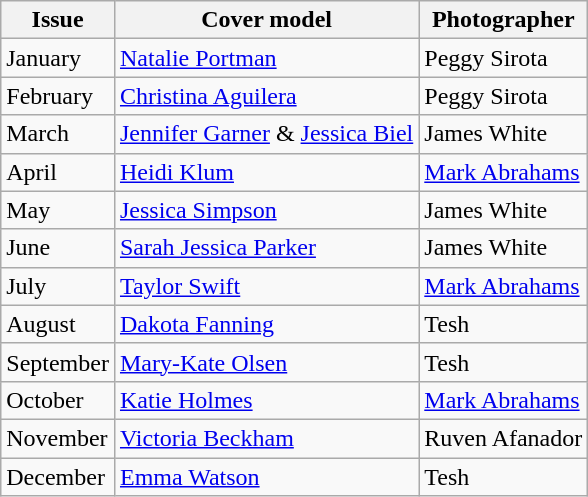<table class="sortable wikitable">
<tr>
<th>Issue</th>
<th>Cover model</th>
<th>Photographer</th>
</tr>
<tr>
<td>January</td>
<td><a href='#'>Natalie Portman</a></td>
<td>Peggy Sirota</td>
</tr>
<tr>
<td>February</td>
<td><a href='#'>Christina Aguilera</a></td>
<td>Peggy Sirota</td>
</tr>
<tr>
<td>March</td>
<td><a href='#'>Jennifer Garner</a> & <a href='#'>Jessica Biel</a></td>
<td>James White</td>
</tr>
<tr>
<td>April</td>
<td><a href='#'>Heidi Klum</a></td>
<td><a href='#'>Mark Abrahams</a></td>
</tr>
<tr>
<td>May</td>
<td><a href='#'>Jessica Simpson</a></td>
<td>James White</td>
</tr>
<tr>
<td>June</td>
<td><a href='#'>Sarah Jessica Parker</a></td>
<td>James White</td>
</tr>
<tr>
<td>July</td>
<td><a href='#'>Taylor Swift</a></td>
<td><a href='#'>Mark Abrahams</a></td>
</tr>
<tr>
<td>August</td>
<td><a href='#'>Dakota Fanning</a></td>
<td>Tesh</td>
</tr>
<tr>
<td>September</td>
<td><a href='#'>Mary-Kate Olsen</a></td>
<td>Tesh</td>
</tr>
<tr>
<td>October</td>
<td><a href='#'>Katie Holmes</a></td>
<td><a href='#'>Mark Abrahams</a></td>
</tr>
<tr>
<td>November</td>
<td><a href='#'>Victoria Beckham</a></td>
<td>Ruven Afanador</td>
</tr>
<tr>
<td>December</td>
<td><a href='#'>Emma Watson</a></td>
<td>Tesh</td>
</tr>
</table>
